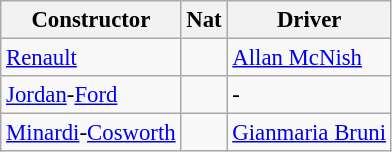<table class="wikitable" style="font-size: 95%">
<tr>
<th>Constructor</th>
<th>Nat</th>
<th>Driver</th>
</tr>
<tr>
<td><a href='#'>Renault</a></td>
<td></td>
<td><a href='#'>Allan McNish</a></td>
</tr>
<tr>
<td><a href='#'>Jordan</a>-<a href='#'>Ford</a></td>
<td></td>
<td>-</td>
</tr>
<tr>
<td><a href='#'>Minardi</a>-<a href='#'>Cosworth</a></td>
<td></td>
<td><a href='#'>Gianmaria Bruni</a></td>
</tr>
</table>
